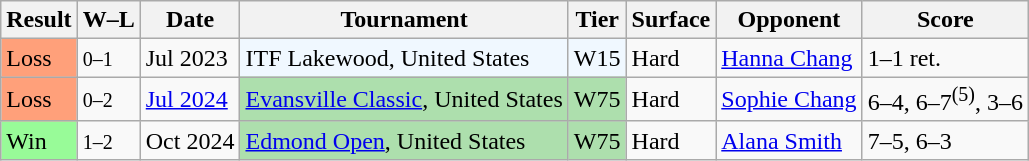<table class="sortable wikitable">
<tr>
<th>Result</th>
<th class="unsortable">W–L</th>
<th>Date</th>
<th>Tournament</th>
<th>Tier</th>
<th>Surface</th>
<th>Opponent</th>
<th class="unsortable">Score</th>
</tr>
<tr>
<td style="background:#ffa07a">Loss</td>
<td><small>0–1</small></td>
<td>Jul 2023</td>
<td style="background:#f0f8ff;">ITF Lakewood, United States</td>
<td style="background:#f0f8ff;">W15</td>
<td>Hard</td>
<td> <a href='#'>Hanna Chang</a></td>
<td>1–1 ret.</td>
</tr>
<tr>
<td style="background:#ffa07a">Loss</td>
<td><small>0–2</small></td>
<td><a href='#'>Jul 2024</a></td>
<td style="background:#addfad;"><a href='#'>Evansville Classic</a>, United States</td>
<td style="background:#addfad;">W75</td>
<td>Hard</td>
<td> <a href='#'>Sophie Chang</a></td>
<td>6–4, 6–7<sup>(5)</sup>, 3–6</td>
</tr>
<tr>
<td style="background:#98fb98;">Win</td>
<td><small>1–2</small></td>
<td>Oct 2024</td>
<td style="background:#addfad;"><a href='#'>Edmond Open</a>, United States</td>
<td style="background:#addfad;">W75</td>
<td>Hard</td>
<td> <a href='#'>Alana Smith</a></td>
<td>7–5, 6–3</td>
</tr>
</table>
